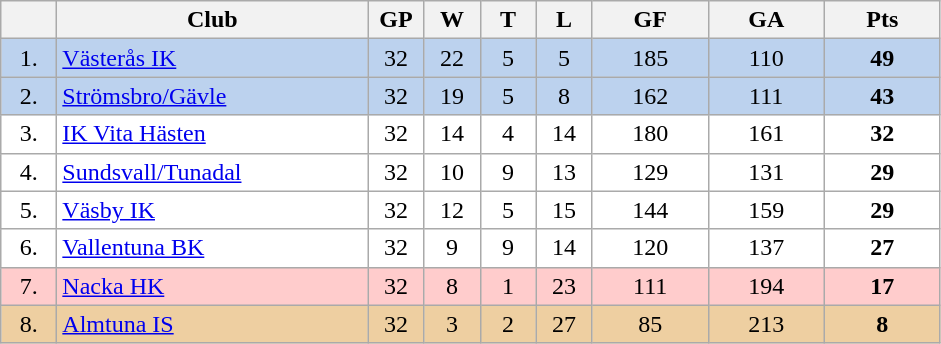<table class="wikitable">
<tr>
<th width="30"></th>
<th width="200">Club</th>
<th width="30">GP</th>
<th width="30">W</th>
<th width="30">T</th>
<th width="30">L</th>
<th width="70">GF</th>
<th width="70">GA</th>
<th width="70">Pts</th>
</tr>
<tr bgcolor="#BCD2EE" align="center">
<td>1.</td>
<td align="left"><a href='#'>Västerås IK</a></td>
<td>32</td>
<td>22</td>
<td>5</td>
<td>5</td>
<td>185</td>
<td>110</td>
<td><strong>49</strong></td>
</tr>
<tr bgcolor="#BCD2EE" align="center">
<td>2.</td>
<td align="left"><a href='#'>Strömsbro/Gävle</a></td>
<td>32</td>
<td>19</td>
<td>5</td>
<td>8</td>
<td>162</td>
<td>111</td>
<td><strong>43</strong></td>
</tr>
<tr bgcolor="#FFFFFF" align="center">
<td>3.</td>
<td align="left"><a href='#'>IK Vita Hästen</a></td>
<td>32</td>
<td>14</td>
<td>4</td>
<td>14</td>
<td>180</td>
<td>161</td>
<td><strong>32</strong></td>
</tr>
<tr bgcolor="#FFFFFF" align="center">
<td>4.</td>
<td align="left"><a href='#'>Sundsvall/Tunadal</a></td>
<td>32</td>
<td>10</td>
<td>9</td>
<td>13</td>
<td>129</td>
<td>131</td>
<td><strong>29</strong></td>
</tr>
<tr bgcolor="#FFFFFF" align="center">
<td>5.</td>
<td align="left"><a href='#'>Väsby IK</a></td>
<td>32</td>
<td>12</td>
<td>5</td>
<td>15</td>
<td>144</td>
<td>159</td>
<td><strong>29</strong></td>
</tr>
<tr bgcolor="#FFFFFF" align="center">
<td>6.</td>
<td align="left"><a href='#'>Vallentuna BK</a></td>
<td>32</td>
<td>9</td>
<td>9</td>
<td>14</td>
<td>120</td>
<td>137</td>
<td><strong>27</strong></td>
</tr>
<tr bgcolor="#FFCCCC" align="center">
<td>7.</td>
<td align="left"><a href='#'>Nacka HK</a></td>
<td>32</td>
<td>8</td>
<td>1</td>
<td>23</td>
<td>111</td>
<td>194</td>
<td><strong>17</strong></td>
</tr>
<tr bgcolor="#EECFA1" align="center">
<td>8.</td>
<td align="left"><a href='#'>Almtuna IS</a></td>
<td>32</td>
<td>3</td>
<td>2</td>
<td>27</td>
<td>85</td>
<td>213</td>
<td><strong>8</strong></td>
</tr>
</table>
